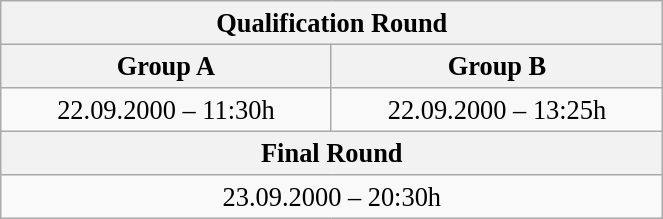<table class="wikitable" style=" text-align:center; font-size:110%;" width="35%">
<tr>
<th colspan="2">Qualification Round</th>
</tr>
<tr>
<th>Group A</th>
<th>Group B</th>
</tr>
<tr>
<td>22.09.2000 – 11:30h</td>
<td>22.09.2000 – 13:25h</td>
</tr>
<tr>
<th colspan="2">Final Round</th>
</tr>
<tr>
<td colspan="2">23.09.2000 – 20:30h</td>
</tr>
</table>
